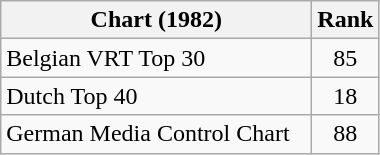<table class="wikitable sortable">
<tr>
<th scope="col" width=200>Chart (1982)</th>
<th>Rank</th>
</tr>
<tr>
<td>Belgian VRT Top 30</td>
<td style="text-align:center;">85</td>
</tr>
<tr>
<td>Dutch Top 40</td>
<td style="text-align:center;">18</td>
</tr>
<tr>
<td>German Media Control Chart</td>
<td style="text-align:center;">88</td>
</tr>
</table>
